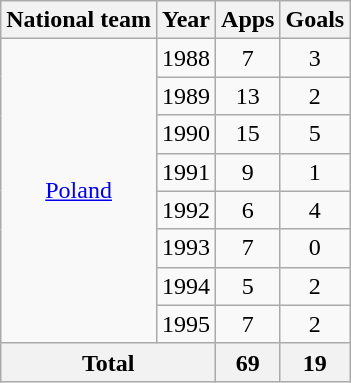<table class="wikitable" style="text-align:center">
<tr>
<th>National team</th>
<th>Year</th>
<th>Apps</th>
<th>Goals</th>
</tr>
<tr>
<td rowspan="8"><a href='#'>Poland</a></td>
<td>1988</td>
<td>7</td>
<td>3</td>
</tr>
<tr>
<td>1989</td>
<td>13</td>
<td>2</td>
</tr>
<tr>
<td>1990</td>
<td>15</td>
<td>5</td>
</tr>
<tr>
<td>1991</td>
<td>9</td>
<td>1</td>
</tr>
<tr>
<td>1992</td>
<td>6</td>
<td>4</td>
</tr>
<tr>
<td>1993</td>
<td>7</td>
<td>0</td>
</tr>
<tr>
<td>1994</td>
<td>5</td>
<td>2</td>
</tr>
<tr>
<td>1995</td>
<td>7</td>
<td>2</td>
</tr>
<tr>
<th colspan="2">Total</th>
<th>69</th>
<th>19</th>
</tr>
</table>
